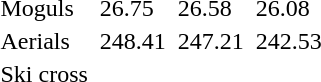<table>
<tr>
<td>Moguls<br></td>
<td></td>
<td>26.75</td>
<td></td>
<td>26.58</td>
<td></td>
<td>26.08</td>
</tr>
<tr>
<td>Aerials<br></td>
<td></td>
<td>248.41</td>
<td></td>
<td>247.21</td>
<td></td>
<td>242.53</td>
</tr>
<tr>
<td>Ski cross<br></td>
<td colspan="2"></td>
<td colspan="2"></td>
<td colspan="2"></td>
</tr>
</table>
